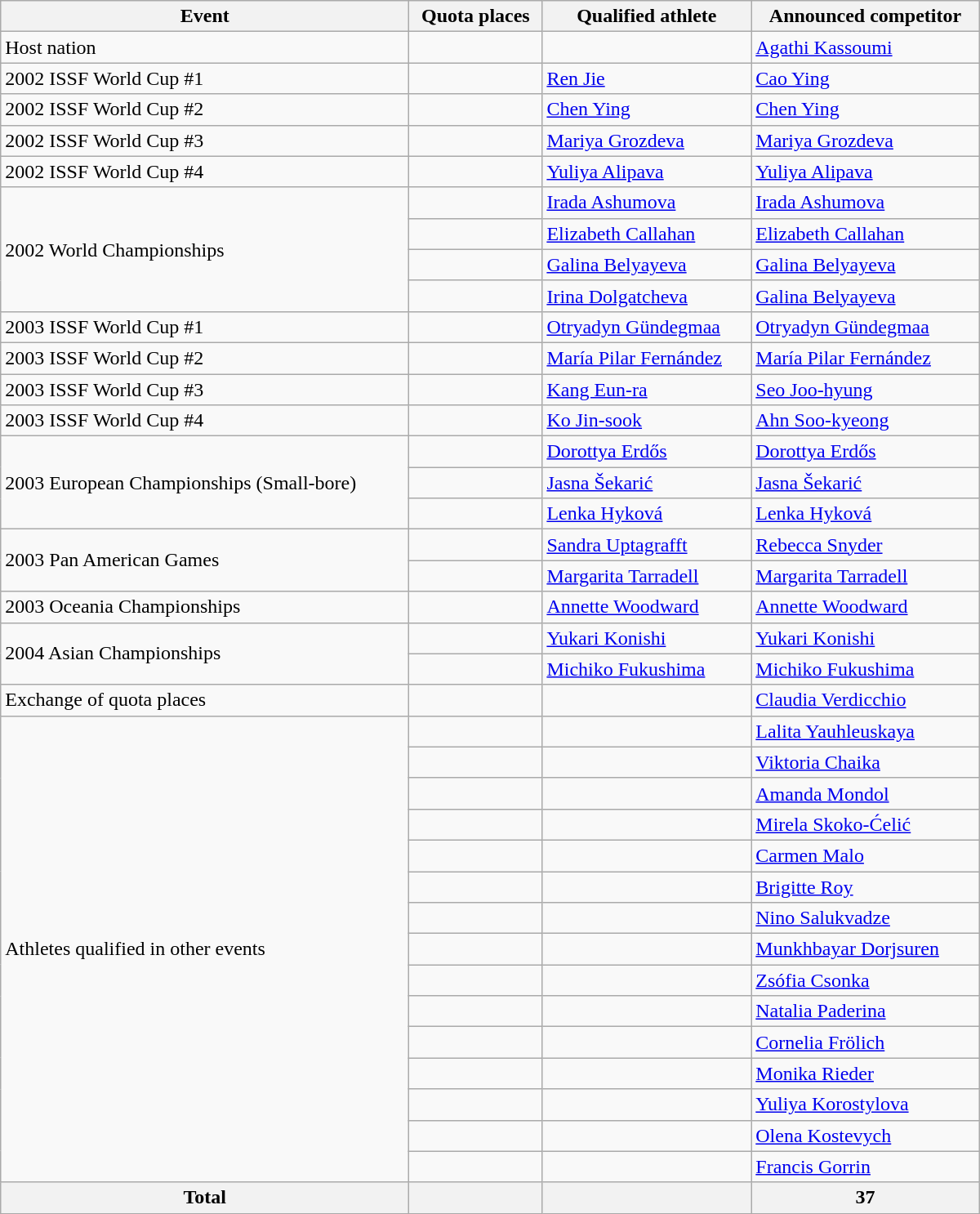<table class=wikitable style="text-align:left" width=800>
<tr>
<th>Event</th>
<th>Quota places</th>
<th>Qualified athlete</th>
<th>Announced competitor</th>
</tr>
<tr>
<td>Host nation</td>
<td></td>
<td></td>
<td><a href='#'>Agathi Kassoumi</a></td>
</tr>
<tr>
<td>2002 ISSF World Cup #1</td>
<td></td>
<td><a href='#'>Ren Jie</a></td>
<td><a href='#'>Cao Ying</a></td>
</tr>
<tr>
<td>2002 ISSF World Cup #2</td>
<td></td>
<td><a href='#'>Chen Ying</a></td>
<td><a href='#'>Chen Ying</a></td>
</tr>
<tr>
<td>2002 ISSF World Cup #3</td>
<td></td>
<td><a href='#'>Mariya Grozdeva</a></td>
<td><a href='#'>Mariya Grozdeva</a></td>
</tr>
<tr>
<td>2002 ISSF World Cup #4</td>
<td></td>
<td><a href='#'>Yuliya Alipava</a></td>
<td><a href='#'>Yuliya Alipava</a></td>
</tr>
<tr>
<td rowspan=4>2002 World Championships</td>
<td></td>
<td><a href='#'>Irada Ashumova</a></td>
<td><a href='#'>Irada Ashumova</a></td>
</tr>
<tr>
<td></td>
<td><a href='#'>Elizabeth Callahan</a></td>
<td><a href='#'>Elizabeth Callahan</a></td>
</tr>
<tr>
<td></td>
<td><a href='#'>Galina Belyayeva</a></td>
<td><a href='#'>Galina Belyayeva</a></td>
</tr>
<tr>
<td></td>
<td><a href='#'>Irina Dolgatcheva</a></td>
<td><a href='#'>Galina Belyayeva</a></td>
</tr>
<tr>
<td>2003 ISSF World Cup #1</td>
<td></td>
<td><a href='#'>Otryadyn Gündegmaa</a></td>
<td><a href='#'>Otryadyn Gündegmaa</a></td>
</tr>
<tr>
<td>2003 ISSF World Cup #2</td>
<td></td>
<td><a href='#'>María Pilar Fernández</a></td>
<td><a href='#'>María Pilar Fernández</a></td>
</tr>
<tr>
<td>2003 ISSF World Cup #3</td>
<td></td>
<td><a href='#'>Kang Eun-ra</a></td>
<td><a href='#'>Seo Joo-hyung</a></td>
</tr>
<tr>
<td>2003 ISSF World Cup #4</td>
<td></td>
<td><a href='#'>Ko Jin-sook</a></td>
<td><a href='#'>Ahn Soo-kyeong</a></td>
</tr>
<tr>
<td rowspan=3>2003 European Championships (Small-bore)</td>
<td></td>
<td><a href='#'>Dorottya Erdős</a></td>
<td><a href='#'>Dorottya Erdős</a></td>
</tr>
<tr>
<td></td>
<td><a href='#'>Jasna Šekarić</a></td>
<td><a href='#'>Jasna Šekarić</a></td>
</tr>
<tr>
<td></td>
<td><a href='#'>Lenka Hyková</a></td>
<td><a href='#'>Lenka Hyková</a></td>
</tr>
<tr>
<td rowspan=2>2003 Pan American Games</td>
<td></td>
<td><a href='#'>Sandra Uptagrafft</a></td>
<td><a href='#'>Rebecca Snyder</a></td>
</tr>
<tr>
<td></td>
<td><a href='#'>Margarita Tarradell</a></td>
<td><a href='#'>Margarita Tarradell</a></td>
</tr>
<tr>
<td>2003 Oceania Championships</td>
<td></td>
<td><a href='#'>Annette Woodward</a></td>
<td><a href='#'>Annette Woodward</a></td>
</tr>
<tr>
<td rowspan=2>2004 Asian Championships</td>
<td></td>
<td><a href='#'>Yukari Konishi</a></td>
<td><a href='#'>Yukari Konishi</a></td>
</tr>
<tr>
<td></td>
<td><a href='#'>Michiko Fukushima</a></td>
<td><a href='#'>Michiko Fukushima</a></td>
</tr>
<tr>
<td>Exchange of quota places</td>
<td></td>
<td></td>
<td><a href='#'>Claudia Verdicchio</a></td>
</tr>
<tr>
<td rowspan=15>Athletes qualified in other events</td>
<td></td>
<td></td>
<td><a href='#'>Lalita Yauhleuskaya</a></td>
</tr>
<tr>
<td></td>
<td></td>
<td><a href='#'>Viktoria Chaika</a></td>
</tr>
<tr>
<td></td>
<td></td>
<td><a href='#'>Amanda Mondol</a></td>
</tr>
<tr>
<td></td>
<td></td>
<td><a href='#'>Mirela Skoko-Ćelić</a></td>
</tr>
<tr>
<td></td>
<td></td>
<td><a href='#'>Carmen Malo</a></td>
</tr>
<tr>
<td></td>
<td></td>
<td><a href='#'>Brigitte Roy</a></td>
</tr>
<tr>
<td></td>
<td></td>
<td><a href='#'>Nino Salukvadze</a></td>
</tr>
<tr>
<td></td>
<td></td>
<td><a href='#'>Munkhbayar Dorjsuren</a></td>
</tr>
<tr>
<td></td>
<td></td>
<td><a href='#'>Zsófia Csonka</a></td>
</tr>
<tr>
<td></td>
<td></td>
<td><a href='#'>Natalia Paderina</a></td>
</tr>
<tr>
<td></td>
<td></td>
<td><a href='#'>Cornelia Frölich</a></td>
</tr>
<tr>
<td></td>
<td></td>
<td><a href='#'>Monika Rieder</a></td>
</tr>
<tr>
<td></td>
<td></td>
<td><a href='#'>Yuliya Korostylova</a></td>
</tr>
<tr>
<td></td>
<td></td>
<td><a href='#'>Olena Kostevych</a></td>
</tr>
<tr>
<td></td>
<td></td>
<td><a href='#'>Francis Gorrin</a></td>
</tr>
<tr>
<th>Total</th>
<th></th>
<th></th>
<th>37</th>
</tr>
</table>
